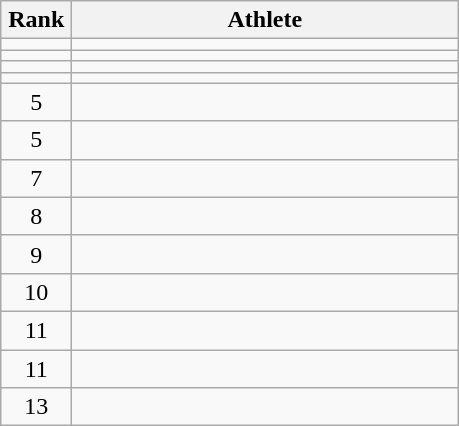<table class="wikitable" style="text-align: center;">
<tr>
<th width=40>Rank</th>
<th width=250>Athlete</th>
</tr>
<tr>
<td></td>
<td align=left></td>
</tr>
<tr>
<td></td>
<td align=left></td>
</tr>
<tr>
<td></td>
<td align=left></td>
</tr>
<tr>
<td></td>
<td align=left></td>
</tr>
<tr>
<td>5</td>
<td align=left></td>
</tr>
<tr>
<td>5</td>
<td align=left></td>
</tr>
<tr>
<td>7</td>
<td align=left></td>
</tr>
<tr>
<td>8</td>
<td align=left></td>
</tr>
<tr>
<td>9</td>
<td align=left></td>
</tr>
<tr>
<td>10</td>
<td align=left></td>
</tr>
<tr>
<td>11</td>
<td align=left></td>
</tr>
<tr>
<td>11</td>
<td align=left></td>
</tr>
<tr>
<td>13</td>
<td align=left></td>
</tr>
</table>
